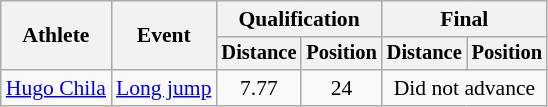<table class=wikitable style="font-size:90%">
<tr>
<th rowspan="2">Athlete</th>
<th rowspan="2">Event</th>
<th colspan="2">Qualification</th>
<th colspan="2">Final</th>
</tr>
<tr style="font-size:95%">
<th>Distance</th>
<th>Position</th>
<th>Distance</th>
<th>Position</th>
</tr>
<tr align=center>
<td align=left><a href='#'>Hugo Chila</a></td>
<td align=left><a href='#'>Long jump</a></td>
<td>7.77</td>
<td>24</td>
<td colspan=2>Did not advance</td>
</tr>
</table>
